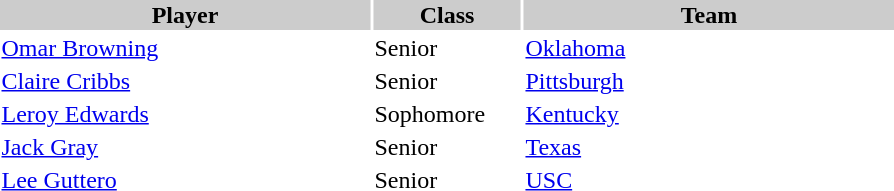<table style="width:600px" "border:'1' 'solid' 'gray'">
<tr>
<th bgcolor="#CCCCCC" style="width:40%">Player</th>
<th bgcolor="#CCCCCC" style="width:16%">Class</th>
<th bgcolor="#CCCCCC" style="width:40%">Team</th>
</tr>
<tr>
<td><a href='#'>Omar Browning</a></td>
<td>Senior</td>
<td><a href='#'>Oklahoma</a></td>
</tr>
<tr>
<td><a href='#'>Claire Cribbs</a></td>
<td>Senior</td>
<td><a href='#'>Pittsburgh</a></td>
</tr>
<tr>
<td><a href='#'>Leroy Edwards</a></td>
<td>Sophomore</td>
<td><a href='#'>Kentucky</a></td>
</tr>
<tr>
<td><a href='#'>Jack Gray</a></td>
<td>Senior</td>
<td><a href='#'>Texas</a></td>
</tr>
<tr>
<td><a href='#'>Lee Guttero</a></td>
<td>Senior</td>
<td><a href='#'>USC</a></td>
</tr>
</table>
